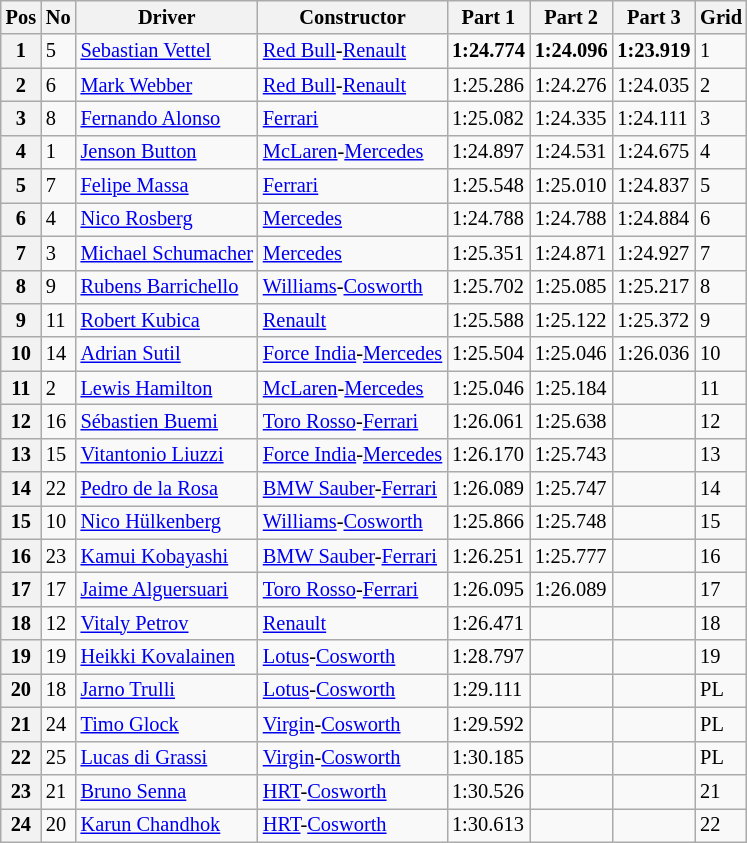<table class="wikitable sortable" style="font-size: 85%;">
<tr>
<th>Pos</th>
<th>No</th>
<th>Driver</th>
<th>Constructor</th>
<th>Part 1</th>
<th>Part 2</th>
<th>Part 3</th>
<th>Grid</th>
</tr>
<tr>
<th>1</th>
<td>5</td>
<td> <a href='#'>Sebastian Vettel</a></td>
<td><a href='#'>Red Bull</a>-<a href='#'>Renault</a></td>
<td><strong>1:24.774</strong></td>
<td><strong>1:24.096</strong></td>
<td><strong>1:23.919</strong></td>
<td>1</td>
</tr>
<tr>
<th>2</th>
<td>6</td>
<td> <a href='#'>Mark Webber</a></td>
<td><a href='#'>Red Bull</a>-<a href='#'>Renault</a></td>
<td>1:25.286</td>
<td>1:24.276</td>
<td>1:24.035</td>
<td>2</td>
</tr>
<tr>
<th>3</th>
<td>8</td>
<td> <a href='#'>Fernando Alonso</a></td>
<td><a href='#'>Ferrari</a></td>
<td>1:25.082</td>
<td>1:24.335</td>
<td>1:24.111</td>
<td>3</td>
</tr>
<tr>
<th>4</th>
<td>1</td>
<td> <a href='#'>Jenson Button</a></td>
<td><a href='#'>McLaren</a>-<a href='#'>Mercedes</a></td>
<td>1:24.897</td>
<td>1:24.531</td>
<td>1:24.675</td>
<td>4</td>
</tr>
<tr>
<th>5</th>
<td>7</td>
<td> <a href='#'>Felipe Massa</a></td>
<td><a href='#'>Ferrari</a></td>
<td>1:25.548</td>
<td>1:25.010</td>
<td>1:24.837</td>
<td>5</td>
</tr>
<tr>
<th>6</th>
<td>4</td>
<td> <a href='#'>Nico Rosberg</a></td>
<td><a href='#'>Mercedes</a></td>
<td>1:24.788</td>
<td>1:24.788</td>
<td>1:24.884</td>
<td>6</td>
</tr>
<tr>
<th>7</th>
<td>3</td>
<td> <a href='#'>Michael Schumacher</a></td>
<td><a href='#'>Mercedes</a></td>
<td>1:25.351</td>
<td>1:24.871</td>
<td>1:24.927</td>
<td>7</td>
</tr>
<tr>
<th>8</th>
<td>9</td>
<td> <a href='#'>Rubens Barrichello</a></td>
<td><a href='#'>Williams</a>-<a href='#'>Cosworth</a></td>
<td>1:25.702</td>
<td>1:25.085</td>
<td>1:25.217</td>
<td>8</td>
</tr>
<tr>
<th>9</th>
<td>11</td>
<td> <a href='#'>Robert Kubica</a></td>
<td><a href='#'>Renault</a></td>
<td>1:25.588</td>
<td>1:25.122</td>
<td>1:25.372</td>
<td>9</td>
</tr>
<tr>
<th>10</th>
<td>14</td>
<td> <a href='#'>Adrian Sutil</a></td>
<td><a href='#'>Force India</a>-<a href='#'>Mercedes</a></td>
<td>1:25.504</td>
<td>1:25.046</td>
<td>1:26.036</td>
<td>10</td>
</tr>
<tr>
<th>11</th>
<td>2</td>
<td> <a href='#'>Lewis Hamilton</a></td>
<td><a href='#'>McLaren</a>-<a href='#'>Mercedes</a></td>
<td>1:25.046</td>
<td>1:25.184</td>
<td></td>
<td>11</td>
</tr>
<tr>
<th>12</th>
<td>16</td>
<td> <a href='#'>Sébastien Buemi</a></td>
<td><a href='#'>Toro Rosso</a>-<a href='#'>Ferrari</a></td>
<td>1:26.061</td>
<td>1:25.638</td>
<td></td>
<td>12</td>
</tr>
<tr>
<th>13</th>
<td>15</td>
<td> <a href='#'>Vitantonio Liuzzi</a></td>
<td><a href='#'>Force India</a>-<a href='#'>Mercedes</a></td>
<td>1:26.170</td>
<td>1:25.743</td>
<td></td>
<td>13</td>
</tr>
<tr>
<th>14</th>
<td>22</td>
<td> <a href='#'>Pedro de la Rosa</a></td>
<td><a href='#'>BMW Sauber</a>-<a href='#'>Ferrari</a></td>
<td>1:26.089</td>
<td>1:25.747</td>
<td></td>
<td>14</td>
</tr>
<tr>
<th>15</th>
<td>10</td>
<td> <a href='#'>Nico Hülkenberg</a></td>
<td><a href='#'>Williams</a>-<a href='#'>Cosworth</a></td>
<td>1:25.866</td>
<td>1:25.748</td>
<td></td>
<td>15</td>
</tr>
<tr>
<th>16</th>
<td>23</td>
<td> <a href='#'>Kamui Kobayashi</a></td>
<td><a href='#'>BMW Sauber</a>-<a href='#'>Ferrari</a></td>
<td>1:26.251</td>
<td>1:25.777</td>
<td></td>
<td>16</td>
</tr>
<tr>
<th>17</th>
<td>17</td>
<td> <a href='#'>Jaime Alguersuari</a></td>
<td><a href='#'>Toro Rosso</a>-<a href='#'>Ferrari</a></td>
<td>1:26.095</td>
<td>1:26.089</td>
<td></td>
<td>17</td>
</tr>
<tr>
<th>18</th>
<td>12</td>
<td> <a href='#'>Vitaly Petrov</a></td>
<td><a href='#'>Renault</a></td>
<td>1:26.471</td>
<td></td>
<td></td>
<td>18</td>
</tr>
<tr>
<th>19</th>
<td>19</td>
<td> <a href='#'>Heikki Kovalainen</a></td>
<td><a href='#'>Lotus</a>-<a href='#'>Cosworth</a></td>
<td>1:28.797</td>
<td></td>
<td></td>
<td>19</td>
</tr>
<tr>
<th>20</th>
<td>18</td>
<td> <a href='#'>Jarno Trulli</a></td>
<td><a href='#'>Lotus</a>-<a href='#'>Cosworth</a></td>
<td>1:29.111</td>
<td></td>
<td></td>
<td>PL</td>
</tr>
<tr>
<th>21</th>
<td>24</td>
<td> <a href='#'>Timo Glock</a></td>
<td><a href='#'>Virgin</a>-<a href='#'>Cosworth</a></td>
<td>1:29.592</td>
<td></td>
<td></td>
<td>PL</td>
</tr>
<tr>
<th>22</th>
<td>25</td>
<td> <a href='#'>Lucas di Grassi</a></td>
<td><a href='#'>Virgin</a>-<a href='#'>Cosworth</a></td>
<td>1:30.185</td>
<td></td>
<td></td>
<td>PL</td>
</tr>
<tr>
<th>23</th>
<td>21</td>
<td> <a href='#'>Bruno Senna</a></td>
<td><a href='#'>HRT</a>-<a href='#'>Cosworth</a></td>
<td>1:30.526</td>
<td></td>
<td></td>
<td>21</td>
</tr>
<tr>
<th>24</th>
<td>20</td>
<td> <a href='#'>Karun Chandhok</a></td>
<td><a href='#'>HRT</a>-<a href='#'>Cosworth</a></td>
<td>1:30.613</td>
<td></td>
<td></td>
<td>22</td>
</tr>
</table>
